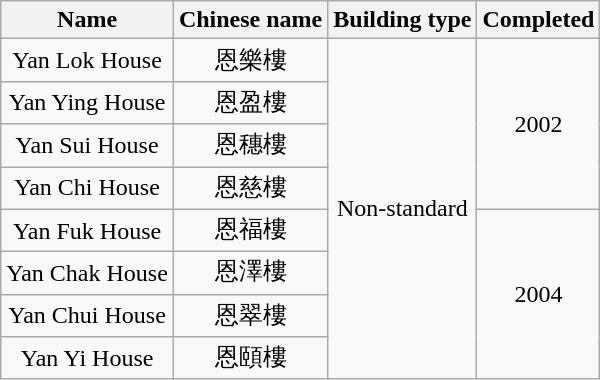<table class="wikitable" style="text-align: center">
<tr>
<th>Name</th>
<th>Chinese name</th>
<th>Building type</th>
<th>Completed</th>
</tr>
<tr>
<td>Yan Lok House</td>
<td>恩樂樓</td>
<td rowspan="8">Non-standard</td>
<td rowspan="4">2002</td>
</tr>
<tr>
<td>Yan Ying House</td>
<td>恩盈樓</td>
</tr>
<tr>
<td>Yan Sui House</td>
<td>恩穗樓</td>
</tr>
<tr>
<td>Yan Chi House</td>
<td>恩慈樓</td>
</tr>
<tr>
<td>Yan Fuk House</td>
<td>恩福樓</td>
<td rowspan="4">2004</td>
</tr>
<tr>
<td>Yan Chak House</td>
<td>恩澤樓</td>
</tr>
<tr>
<td>Yan Chui House</td>
<td>恩翠樓</td>
</tr>
<tr>
<td>Yan Yi House</td>
<td>恩頤樓</td>
</tr>
</table>
